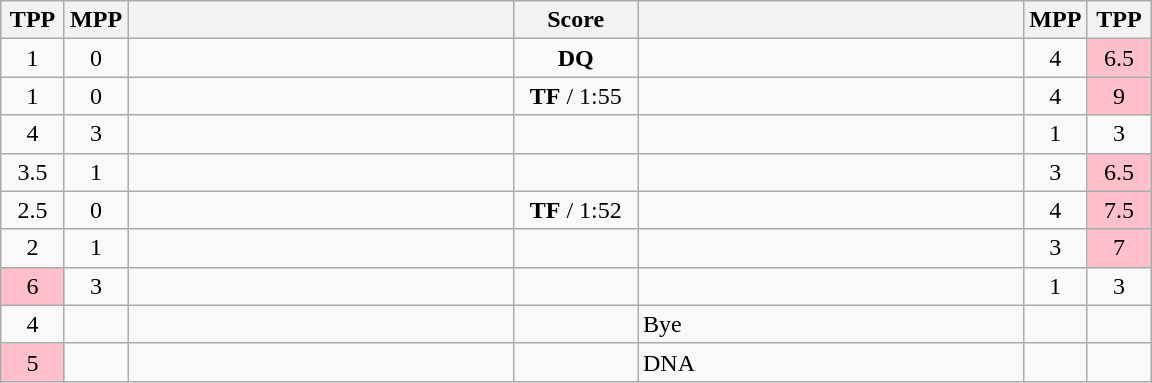<table class="wikitable" style="text-align: center;" |>
<tr>
<th width="35">TPP</th>
<th width="35">MPP</th>
<th width="250"></th>
<th width="75">Score</th>
<th width="250"></th>
<th width="35">MPP</th>
<th width="35">TPP</th>
</tr>
<tr>
<td>1</td>
<td>0</td>
<td style="text-align:left;"><strong></strong></td>
<td><strong>DQ</strong></td>
<td style="text-align:left;"></td>
<td>4</td>
<td bgcolor=pink>6.5</td>
</tr>
<tr>
<td>1</td>
<td>0</td>
<td style="text-align:left;"><strong></strong></td>
<td><strong>TF</strong> / 1:55</td>
<td style="text-align:left;"></td>
<td>4</td>
<td bgcolor=pink>9</td>
</tr>
<tr>
<td>4</td>
<td>3</td>
<td style="text-align:left;"></td>
<td></td>
<td style="text-align:left;"><strong></strong></td>
<td>1</td>
<td>3</td>
</tr>
<tr>
<td>3.5</td>
<td>1</td>
<td style="text-align:left;"><strong></strong></td>
<td></td>
<td style="text-align:left;"></td>
<td>3</td>
<td bgcolor=pink>6.5</td>
</tr>
<tr>
<td>2.5</td>
<td>0</td>
<td style="text-align:left;"><strong></strong></td>
<td><strong>TF</strong> / 1:52</td>
<td style="text-align:left;"></td>
<td>4</td>
<td bgcolor=pink>7.5</td>
</tr>
<tr>
<td>2</td>
<td>1</td>
<td style="text-align:left;"><strong></strong></td>
<td></td>
<td style="text-align:left;"></td>
<td>3</td>
<td bgcolor=pink>7</td>
</tr>
<tr>
<td bgcolor=pink>6</td>
<td>3</td>
<td style="text-align:left;"></td>
<td></td>
<td style="text-align:left;"><strong></strong></td>
<td>1</td>
<td>3</td>
</tr>
<tr>
<td>4</td>
<td></td>
<td style="text-align:left;"><strong></strong></td>
<td></td>
<td style="text-align:left;">Bye</td>
<td></td>
<td></td>
</tr>
<tr>
<td bgcolor=pink>5</td>
<td></td>
<td style="text-align:left;"></td>
<td></td>
<td style="text-align:left;">DNA</td>
<td></td>
<td></td>
</tr>
</table>
